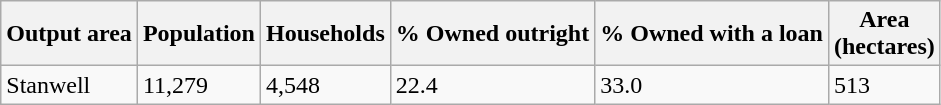<table class="wikitable">
<tr>
<th>Output area</th>
<th>Population</th>
<th>Households</th>
<th>% Owned outright</th>
<th>% Owned with a loan</th>
<th>Area<br>(hectares)</th>
</tr>
<tr>
<td>Stanwell</td>
<td>11,279</td>
<td>4,548</td>
<td>22.4</td>
<td>33.0</td>
<td>513</td>
</tr>
</table>
